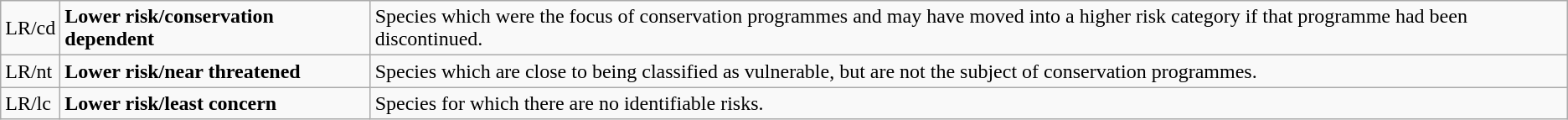<table class="wikitable" style="text-align:left">
<tr>
<td>LR/cd</td>
<td><strong>Lower risk/conservation dependent</strong></td>
<td>Species which were the focus of conservation programmes and may have moved into a higher risk category if that programme had been discontinued.</td>
</tr>
<tr>
<td>LR/nt</td>
<td><strong>Lower risk/near threatened</strong></td>
<td>Species which are close to being classified as vulnerable, but are not the subject of conservation programmes.</td>
</tr>
<tr>
<td>LR/lc</td>
<td><strong>Lower risk/least concern</strong></td>
<td>Species for which there are no identifiable risks.</td>
</tr>
</table>
